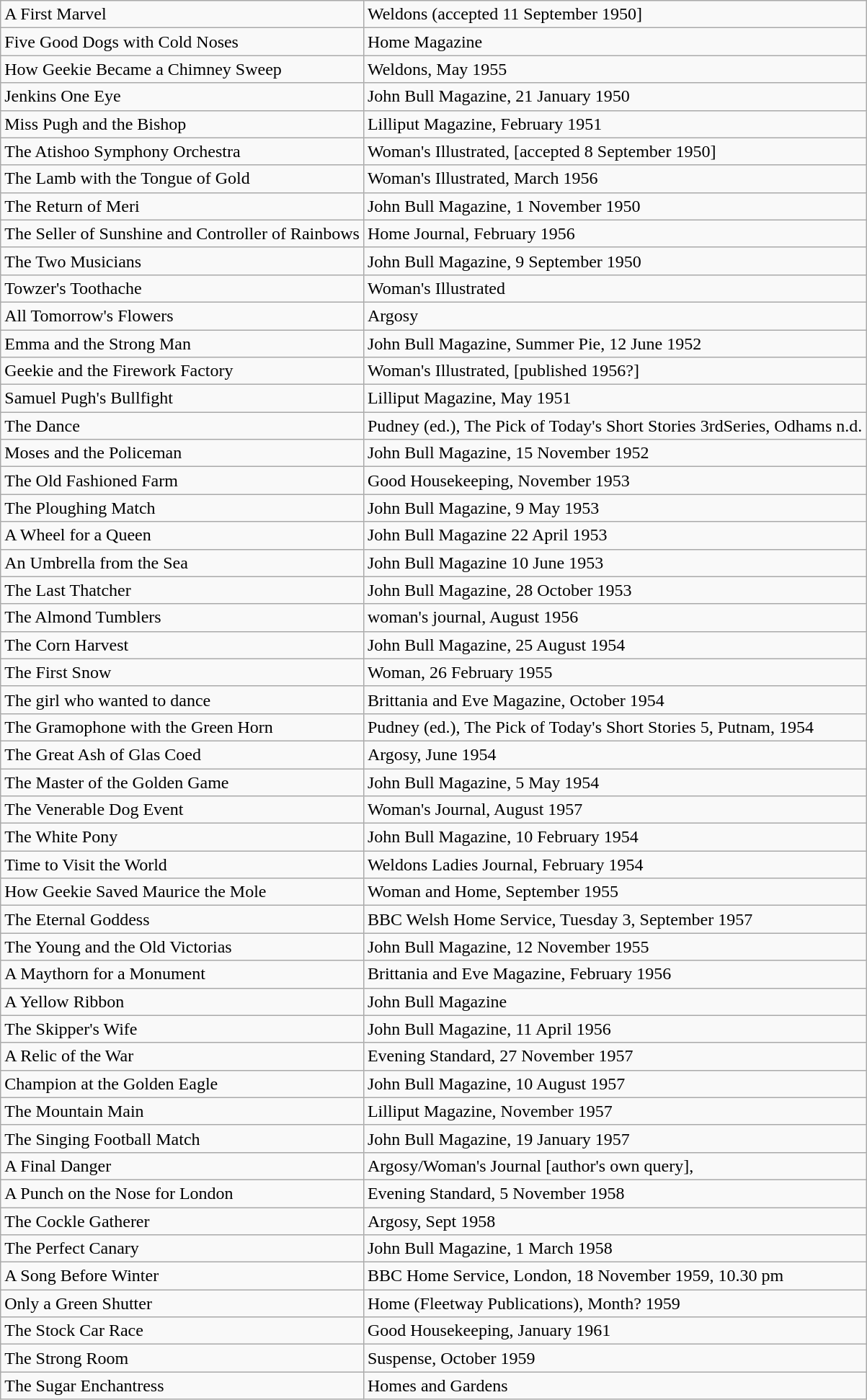<table class="wikitable sortable mw-collapsible">
<tr>
<td>A First Marvel</td>
<td>Weldons (accepted 11 September 1950]</td>
</tr>
<tr>
<td>Five Good Dogs with Cold Noses</td>
<td>Home Magazine</td>
</tr>
<tr>
<td>How Geekie Became a Chimney Sweep</td>
<td>Weldons, May 1955</td>
</tr>
<tr>
<td>Jenkins One Eye</td>
<td>John Bull Magazine, 21 January 1950</td>
</tr>
<tr>
<td>Miss Pugh and the Bishop</td>
<td>Lilliput Magazine, February 1951</td>
</tr>
<tr>
<td>The Atishoo Symphony Orchestra</td>
<td>Woman's Illustrated, [accepted 8 September 1950]</td>
</tr>
<tr>
<td>The Lamb with the Tongue of Gold</td>
<td>Woman's Illustrated, March 1956</td>
</tr>
<tr>
<td>The Return of Meri</td>
<td>John Bull Magazine, 1 November 1950</td>
</tr>
<tr>
<td>The Seller of Sunshine and Controller of Rainbows</td>
<td>Home Journal, February 1956</td>
</tr>
<tr>
<td>The Two Musicians</td>
<td>John Bull Magazine, 9 September 1950</td>
</tr>
<tr>
<td>Towzer's Toothache</td>
<td>Woman's Illustrated</td>
</tr>
<tr>
<td>All Tomorrow's Flowers</td>
<td>Argosy</td>
</tr>
<tr>
<td>Emma and the Strong Man</td>
<td>John Bull Magazine, Summer Pie, 12 June 1952</td>
</tr>
<tr>
<td>Geekie and the Firework Factory</td>
<td>Woman's Illustrated, [published 1956?]</td>
</tr>
<tr>
<td>Samuel Pugh's Bullfight</td>
<td>Lilliput Magazine, May 1951</td>
</tr>
<tr>
<td>The Dance</td>
<td>Pudney (ed.), The Pick of Today's Short Stories 3rdSeries, Odhams n.d.</td>
</tr>
<tr>
<td>Moses and the Policeman</td>
<td>John Bull Magazine, 15 November 1952</td>
</tr>
<tr>
<td>The Old Fashioned Farm</td>
<td>Good Housekeeping, November 1953</td>
</tr>
<tr>
<td>The Ploughing Match</td>
<td>John Bull Magazine, 9 May 1953</td>
</tr>
<tr>
<td>A Wheel for a Queen</td>
<td>John Bull Magazine 22 April 1953</td>
</tr>
<tr>
<td>An Umbrella from the Sea</td>
<td>John Bull Magazine 10 June 1953</td>
</tr>
<tr>
<td>The Last Thatcher</td>
<td>John Bull Magazine, 28 October 1953</td>
</tr>
<tr>
<td>The Almond Tumblers</td>
<td>woman's journal, August 1956</td>
</tr>
<tr>
<td>The Corn Harvest</td>
<td>John Bull Magazine, 25 August 1954</td>
</tr>
<tr>
<td>The First Snow</td>
<td>Woman, 26 February 1955</td>
</tr>
<tr>
<td>The girl who wanted to dance</td>
<td>Brittania and Eve Magazine, October 1954</td>
</tr>
<tr>
<td>The Gramophone with the Green Horn</td>
<td>Pudney (ed.), The Pick of Today's Short Stories 5, Putnam, 1954</td>
</tr>
<tr>
<td>The Great Ash of Glas Coed</td>
<td>Argosy, June 1954</td>
</tr>
<tr>
<td>The Master of the Golden Game</td>
<td>John Bull Magazine, 5 May 1954</td>
</tr>
<tr>
<td>The Venerable Dog Event</td>
<td>Woman's Journal, August 1957</td>
</tr>
<tr>
<td>The White Pony</td>
<td>John Bull Magazine, 10 February 1954</td>
</tr>
<tr>
<td>Time to Visit the World</td>
<td>Weldons Ladies Journal, February 1954</td>
</tr>
<tr>
<td>How Geekie Saved Maurice the Mole</td>
<td>Woman and Home, September 1955</td>
</tr>
<tr>
<td>The Eternal Goddess</td>
<td>BBC Welsh Home Service, Tuesday 3, September 1957</td>
</tr>
<tr>
<td>The Young and the Old Victorias</td>
<td>John Bull Magazine, 12 November 1955</td>
</tr>
<tr>
<td>A Maythorn for a Monument</td>
<td>Brittania and Eve Magazine, February 1956</td>
</tr>
<tr>
<td>A Yellow Ribbon</td>
<td>John Bull Magazine</td>
</tr>
<tr>
<td>The Skipper's Wife</td>
<td>John Bull Magazine, 11 April 1956</td>
</tr>
<tr>
<td>A Relic of the War</td>
<td>Evening Standard, 27 November 1957</td>
</tr>
<tr>
<td>Champion at the Golden Eagle</td>
<td>John Bull Magazine, 10 August 1957</td>
</tr>
<tr>
<td>The Mountain Main</td>
<td>Lilliput Magazine, November 1957</td>
</tr>
<tr>
<td>The Singing Football Match</td>
<td>John Bull Magazine, 19 January 1957</td>
</tr>
<tr>
<td>A Final Danger</td>
<td>Argosy/Woman's Journal [author's own query],</td>
</tr>
<tr>
<td>A Punch on the Nose for London</td>
<td>Evening Standard, 5 November 1958</td>
</tr>
<tr>
<td>The Cockle Gatherer</td>
<td>Argosy, Sept 1958</td>
</tr>
<tr>
<td>The Perfect Canary</td>
<td>John Bull Magazine, 1 March 1958</td>
</tr>
<tr>
<td>A Song Before Winter</td>
<td>BBC Home Service, London, 18 November 1959, 10.30 pm</td>
</tr>
<tr>
<td>Only a Green Shutter</td>
<td>Home (Fleetway Publications), Month? 1959</td>
</tr>
<tr>
<td>The Stock Car Race</td>
<td>Good Housekeeping, January 1961</td>
</tr>
<tr>
<td>The Strong Room</td>
<td>Suspense, October 1959</td>
</tr>
<tr>
<td>The Sugar Enchantress</td>
<td>Homes and Gardens</td>
</tr>
</table>
